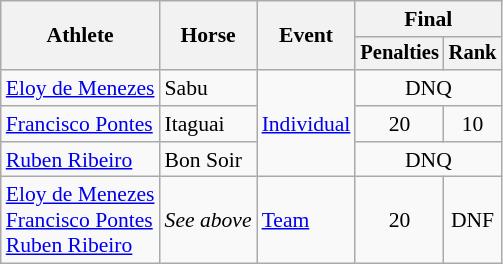<table class="wikitable" style="font-size:90%">
<tr>
<th rowspan="2">Athlete</th>
<th rowspan="2">Horse</th>
<th rowspan="2">Event</th>
<th colspan="2">Final</th>
</tr>
<tr style="font-size:95%">
<th>Penalties</th>
<th>Rank</th>
</tr>
<tr align=center>
<td align=left><a href='#'>Eloy de Menezes</a></td>
<td align=left>Sabu</td>
<td align=left rowspan=3><a href='#'>Individual</a></td>
<td colspan=2>DNQ</td>
</tr>
<tr align=center>
<td align=left><a href='#'>Francisco Pontes</a></td>
<td align=left>Itaguai</td>
<td>20</td>
<td>10</td>
</tr>
<tr align=center>
<td align=left><a href='#'>Ruben Ribeiro</a></td>
<td align=left>Bon Soir</td>
<td colspan=2>DNQ</td>
</tr>
<tr align=center>
<td align=left><a href='#'>Eloy de Menezes</a><br><a href='#'>Francisco Pontes</a><br><a href='#'>Ruben Ribeiro</a></td>
<td align=left><em>See above</em></td>
<td align=left><a href='#'>Team</a></td>
<td>20</td>
<td>DNF</td>
</tr>
</table>
